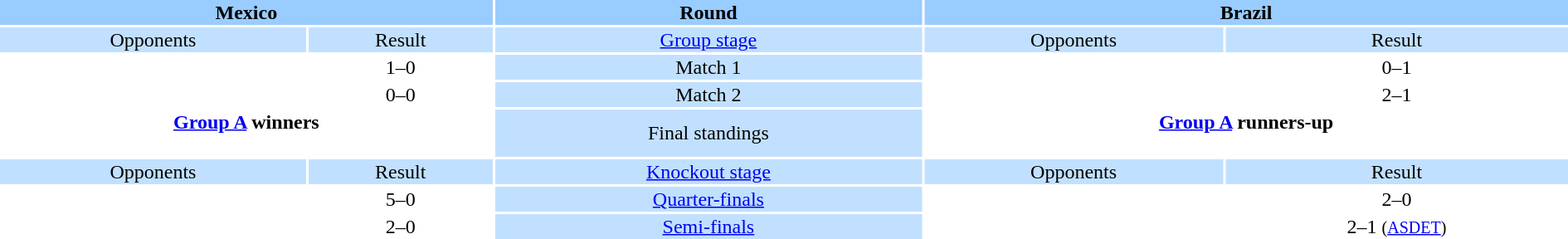<table style="width:100%; text-align:center">
<tr style="vertical-align:top; background:#99CCFF">
<th colspan="2">Mexico</th>
<th>Round</th>
<th colspan="2">Brazil</th>
</tr>
<tr style="vertical-align:top; background:#C1E0FF">
<td>Opponents</td>
<td>Result</td>
<td><a href='#'>Group stage</a></td>
<td>Opponents</td>
<td>Result</td>
</tr>
<tr>
<td align="left"></td>
<td>1–0</td>
<td style="background:#C1E0FF">Match 1</td>
<td align="left"></td>
<td>0–1</td>
</tr>
<tr>
<td align="left"></td>
<td>0–0</td>
<td style="background:#C1E0FF">Match 2</td>
<td align="left"></td>
<td>2–1</td>
</tr>
<tr>
<td colspan="2" style="text-align:center"><strong><a href='#'>Group A</a> winners</strong><br><div><br></div></td>
<td style="background:#C1E0FF">Final standings</td>
<td colspan="2" style="text-align:center"><strong><a href='#'>Group A</a> runners-up</strong><br><div><br></div></td>
</tr>
<tr style="vertical-align:top; background:#C1E0FF">
<td>Opponents</td>
<td>Result</td>
<td><a href='#'>Knockout stage</a></td>
<td>Opponents</td>
<td>Result</td>
</tr>
<tr>
<td align="left"></td>
<td>5–0</td>
<td style="background:#C1E0FF"><a href='#'>Quarter-finals</a></td>
<td align="left"></td>
<td>2–0</td>
</tr>
<tr>
<td align="left"></td>
<td>2–0</td>
<td style="background:#C1E0FF"><a href='#'>Semi-finals</a></td>
<td align="left"></td>
<td>2–1 <small>(<a href='#'>ASDET</a>)</small></td>
</tr>
</table>
